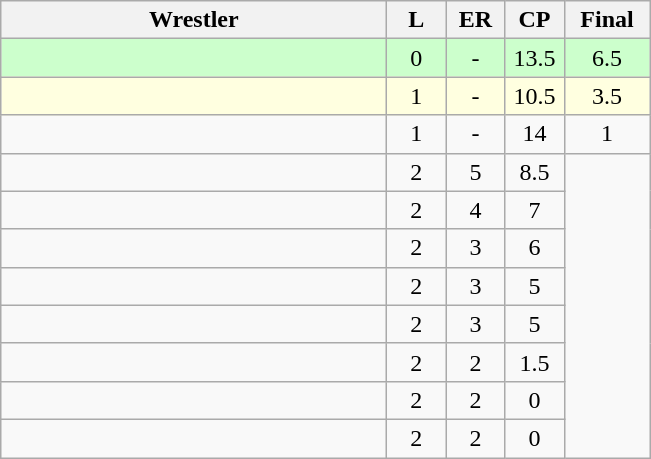<table class="wikitable" style="text-align: center;" |>
<tr>
<th width="250">Wrestler</th>
<th width="32">L</th>
<th width="32">ER</th>
<th width="32">CP</th>
<th width="50">Final</th>
</tr>
<tr bgcolor="ccffcc">
<td style="text-align:left;"></td>
<td>0</td>
<td>-</td>
<td>13.5</td>
<td>6.5</td>
</tr>
<tr bgcolor="lightyellow">
<td style="text-align:left;"></td>
<td>1</td>
<td>-</td>
<td>10.5</td>
<td>3.5</td>
</tr>
<tr>
<td style="text-align:left;"></td>
<td>1</td>
<td>-</td>
<td>14</td>
<td>1</td>
</tr>
<tr>
<td style="text-align:left;"></td>
<td>2</td>
<td>5</td>
<td>8.5</td>
</tr>
<tr>
<td style="text-align:left;"></td>
<td>2</td>
<td>4</td>
<td>7</td>
</tr>
<tr>
<td style="text-align:left;"></td>
<td>2</td>
<td>3</td>
<td>6</td>
</tr>
<tr>
<td style="text-align:left;"></td>
<td>2</td>
<td>3</td>
<td>5</td>
</tr>
<tr>
<td style="text-align:left;"></td>
<td>2</td>
<td>3</td>
<td>5</td>
</tr>
<tr>
<td style="text-align:left;"></td>
<td>2</td>
<td>2</td>
<td>1.5</td>
</tr>
<tr>
<td style="text-align:left;"></td>
<td>2</td>
<td>2</td>
<td>0</td>
</tr>
<tr>
<td style="text-align:left;"></td>
<td>2</td>
<td>2</td>
<td>0</td>
</tr>
</table>
